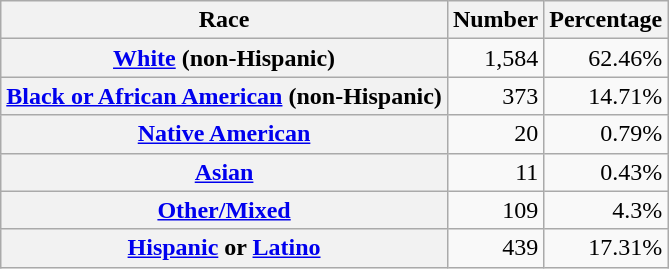<table class="wikitable" style="text-align:right">
<tr>
<th scope="col">Race</th>
<th scope="col">Number</th>
<th scope="col">Percentage</th>
</tr>
<tr>
<th scope="row"><a href='#'>White</a> (non-Hispanic)</th>
<td>1,584</td>
<td>62.46%</td>
</tr>
<tr>
<th scope="row"><a href='#'>Black or African American</a> (non-Hispanic)</th>
<td>373</td>
<td>14.71%</td>
</tr>
<tr>
<th scope="row"><a href='#'>Native American</a></th>
<td>20</td>
<td>0.79%</td>
</tr>
<tr>
<th scope="row"><a href='#'>Asian</a></th>
<td>11</td>
<td>0.43%</td>
</tr>
<tr>
<th scope="row"><a href='#'>Other/Mixed</a></th>
<td>109</td>
<td>4.3%</td>
</tr>
<tr>
<th scope="row"><a href='#'>Hispanic</a> or <a href='#'>Latino</a></th>
<td>439</td>
<td>17.31%</td>
</tr>
</table>
